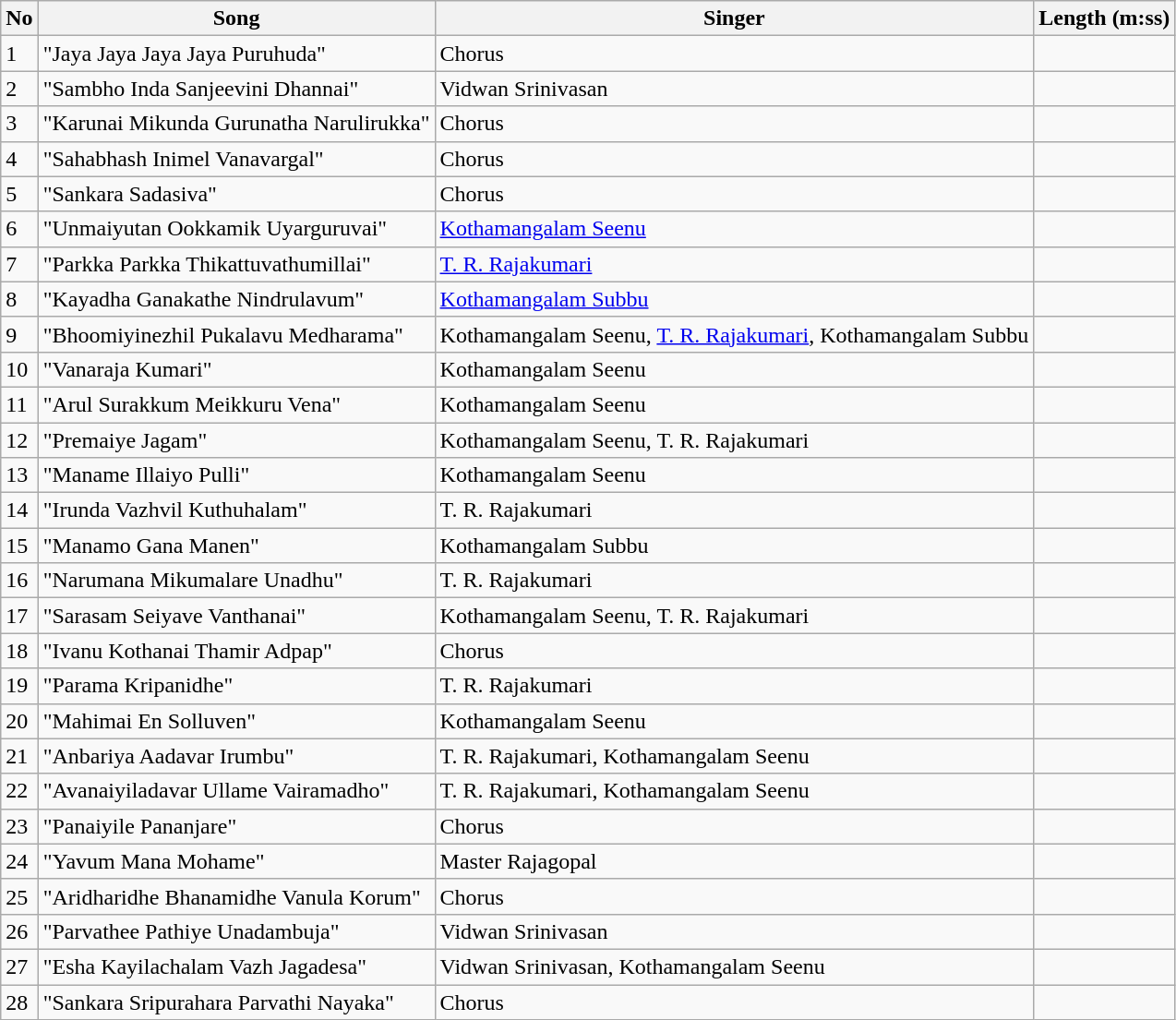<table class="wikitable">
<tr>
<th>No</th>
<th>Song</th>
<th>Singer</th>
<th>Length (m:ss)</th>
</tr>
<tr>
<td>1</td>
<td>"Jaya Jaya Jaya Jaya Puruhuda"</td>
<td>Chorus</td>
<td></td>
</tr>
<tr>
<td>2</td>
<td>"Sambho Inda Sanjeevini Dhannai"</td>
<td>Vidwan Srinivasan</td>
<td></td>
</tr>
<tr>
<td>3</td>
<td>"Karunai Mikunda Gurunatha Narulirukka"</td>
<td>Chorus</td>
<td></td>
</tr>
<tr>
<td>4</td>
<td>"Sahabhash Inimel Vanavargal"</td>
<td>Chorus</td>
<td></td>
</tr>
<tr>
<td>5</td>
<td>"Sankara Sadasiva"</td>
<td>Chorus</td>
<td></td>
</tr>
<tr>
<td>6</td>
<td>"Unmaiyutan Ookkamik Uyarguruvai"</td>
<td><a href='#'>Kothamangalam Seenu</a></td>
<td></td>
</tr>
<tr>
<td>7</td>
<td>"Parkka Parkka Thikattuvathumillai"</td>
<td><a href='#'>T. R. Rajakumari</a></td>
<td></td>
</tr>
<tr>
<td>8</td>
<td>"Kayadha Ganakathe Nindrulavum"</td>
<td><a href='#'>Kothamangalam Subbu</a></td>
<td></td>
</tr>
<tr>
<td>9</td>
<td>"Bhoomiyinezhil Pukalavu Medharama"</td>
<td>Kothamangalam Seenu, <a href='#'>T. R. Rajakumari</a>, Kothamangalam Subbu</td>
<td></td>
</tr>
<tr>
<td>10</td>
<td>"Vanaraja Kumari"</td>
<td>Kothamangalam Seenu</td>
<td></td>
</tr>
<tr>
<td>11</td>
<td>"Arul Surakkum Meikkuru Vena"</td>
<td>Kothamangalam Seenu</td>
<td></td>
</tr>
<tr>
<td>12</td>
<td>"Premaiye Jagam"</td>
<td>Kothamangalam Seenu, T. R. Rajakumari</td>
<td></td>
</tr>
<tr>
<td>13</td>
<td>"Maname Illaiyo Pulli"</td>
<td>Kothamangalam Seenu</td>
<td></td>
</tr>
<tr>
<td>14</td>
<td>"Irunda Vazhvil Kuthuhalam"</td>
<td>T. R. Rajakumari</td>
<td></td>
</tr>
<tr>
<td>15</td>
<td>"Manamo Gana Manen"</td>
<td>Kothamangalam Subbu</td>
<td></td>
</tr>
<tr>
<td>16</td>
<td>"Narumana Mikumalare Unadhu"</td>
<td>T. R. Rajakumari</td>
<td></td>
</tr>
<tr>
<td>17</td>
<td>"Sarasam Seiyave Vanthanai"</td>
<td>Kothamangalam Seenu, T. R. Rajakumari</td>
<td></td>
</tr>
<tr>
<td>18</td>
<td>"Ivanu Kothanai Thamir Adpap"</td>
<td>Chorus</td>
<td></td>
</tr>
<tr>
<td>19</td>
<td>"Parama Kripanidhe"</td>
<td>T. R. Rajakumari</td>
<td></td>
</tr>
<tr>
<td>20</td>
<td>"Mahimai En Solluven"</td>
<td>Kothamangalam Seenu</td>
<td></td>
</tr>
<tr>
<td>21</td>
<td>"Anbariya Aadavar Irumbu"</td>
<td>T. R. Rajakumari, Kothamangalam Seenu</td>
<td></td>
</tr>
<tr>
<td>22</td>
<td>"Avanaiyiladavar Ullame Vairamadho"</td>
<td>T. R. Rajakumari, Kothamangalam Seenu</td>
<td></td>
</tr>
<tr>
<td>23</td>
<td>"Panaiyile Pananjare"</td>
<td>Chorus</td>
<td></td>
</tr>
<tr>
<td>24</td>
<td>"Yavum Mana Mohame"</td>
<td>Master Rajagopal</td>
<td></td>
</tr>
<tr>
<td>25</td>
<td>"Aridharidhe Bhanamidhe Vanula Korum"</td>
<td>Chorus</td>
<td></td>
</tr>
<tr>
<td>26</td>
<td>"Parvathee Pathiye Unadambuja"</td>
<td>Vidwan Srinivasan</td>
<td></td>
</tr>
<tr>
<td>27</td>
<td>"Esha Kayilachalam Vazh Jagadesa"</td>
<td>Vidwan Srinivasan, Kothamangalam Seenu</td>
<td></td>
</tr>
<tr>
<td>28</td>
<td>"Sankara Sripurahara Parvathi Nayaka"</td>
<td>Chorus</td>
<td></td>
</tr>
</table>
